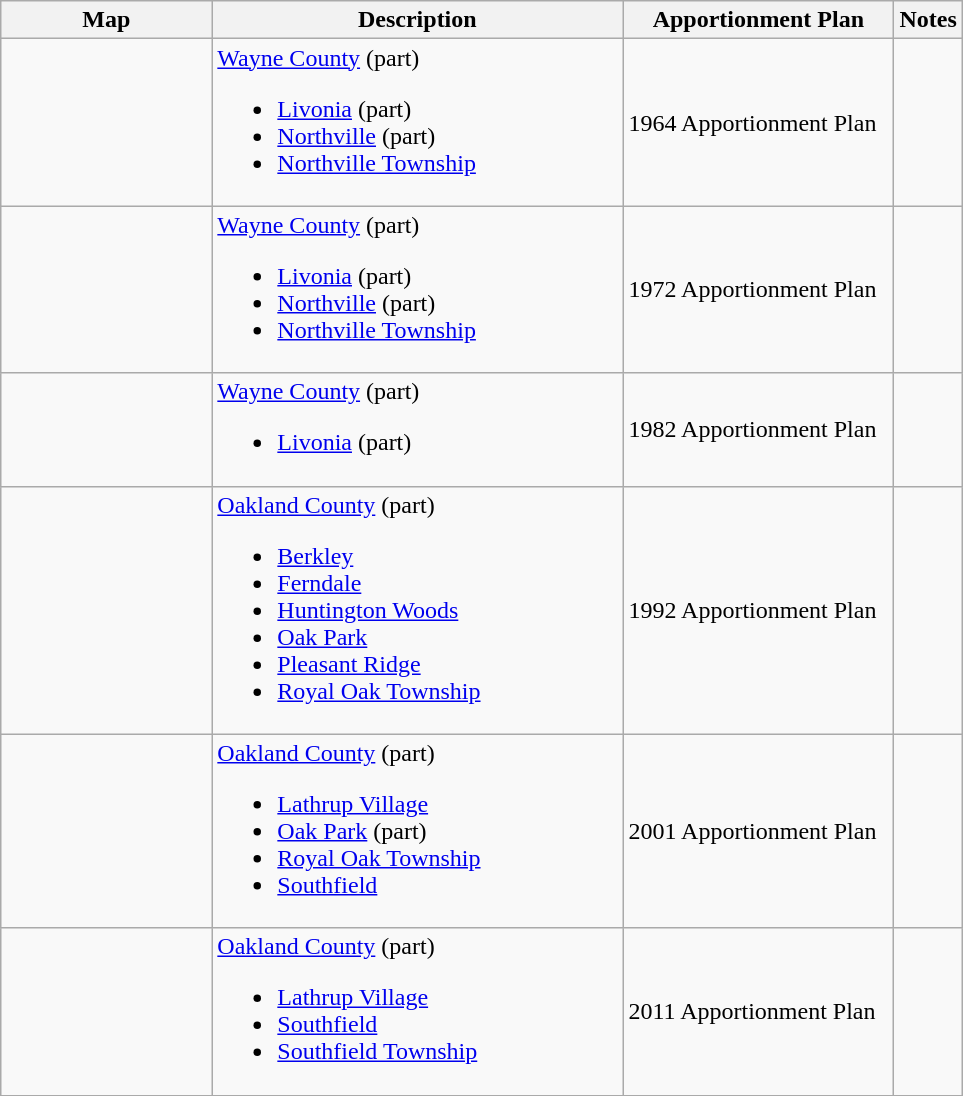<table class="wikitable sortable">
<tr>
<th style="width:100pt;">Map</th>
<th style="width:200pt;">Description</th>
<th style="width:130pt;">Apportionment Plan</th>
<th style="width:15pt;">Notes</th>
</tr>
<tr>
<td></td>
<td><a href='#'>Wayne County</a> (part)<br><ul><li><a href='#'>Livonia</a> (part)</li><li><a href='#'>Northville</a> (part)</li><li><a href='#'>Northville Township</a></li></ul></td>
<td>1964 Apportionment Plan</td>
<td></td>
</tr>
<tr>
<td></td>
<td><a href='#'>Wayne County</a> (part)<br><ul><li><a href='#'>Livonia</a> (part)</li><li><a href='#'>Northville</a> (part)</li><li><a href='#'>Northville Township</a></li></ul></td>
<td>1972 Apportionment Plan</td>
<td></td>
</tr>
<tr>
<td></td>
<td><a href='#'>Wayne County</a> (part)<br><ul><li><a href='#'>Livonia</a> (part)</li></ul></td>
<td>1982 Apportionment Plan</td>
<td></td>
</tr>
<tr>
<td></td>
<td><a href='#'>Oakland County</a> (part)<br><ul><li><a href='#'>Berkley</a></li><li><a href='#'>Ferndale</a></li><li><a href='#'>Huntington Woods</a></li><li><a href='#'>Oak Park</a></li><li><a href='#'>Pleasant Ridge</a></li><li><a href='#'>Royal Oak Township</a></li></ul></td>
<td>1992 Apportionment Plan</td>
<td></td>
</tr>
<tr>
<td></td>
<td><a href='#'>Oakland County</a> (part)<br><ul><li><a href='#'>Lathrup Village</a></li><li><a href='#'>Oak Park</a> (part)</li><li><a href='#'>Royal Oak Township</a></li><li><a href='#'>Southfield</a></li></ul></td>
<td>2001 Apportionment Plan</td>
<td></td>
</tr>
<tr>
<td></td>
<td><a href='#'>Oakland County</a> (part)<br><ul><li><a href='#'>Lathrup Village</a></li><li><a href='#'>Southfield</a></li><li><a href='#'>Southfield Township</a></li></ul></td>
<td>2011 Apportionment Plan</td>
<td></td>
</tr>
<tr>
</tr>
</table>
